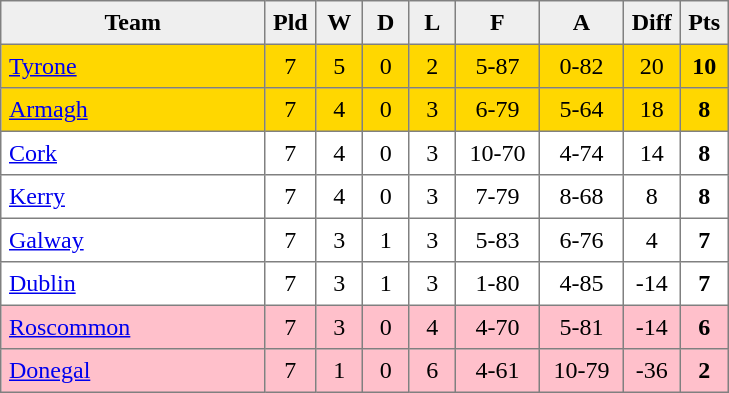<table style=border-collapse:collapse border=1 cellspacing=0 cellpadding=5>
<tr align=center bgcolor=#efefef>
<th width=165>Team</th>
<th width=20>Pld</th>
<th width=20>W</th>
<th width=20>D</th>
<th width=20>L</th>
<th width=45>F</th>
<th width=45>A</th>
<th width=20>Diff</th>
<th width=20>Pts</th>
</tr>
<tr align=center style= "background:gold;">
<td style="text-align:left"><a href='#'>Tyrone</a></td>
<td>7</td>
<td>5</td>
<td>0</td>
<td>2</td>
<td>5-87</td>
<td>0-82</td>
<td>20</td>
<td><strong>10</strong></td>
</tr>
<tr align=center style= "background:gold;">
<td style="text-align:left"><a href='#'>Armagh</a></td>
<td>7</td>
<td>4</td>
<td>0</td>
<td>3</td>
<td>6-79</td>
<td>5-64</td>
<td>18</td>
<td><strong>8</strong></td>
</tr>
<tr align=center style= "">
<td style="text-align:left"><a href='#'>Cork</a></td>
<td>7</td>
<td>4</td>
<td>0</td>
<td>3</td>
<td>10-70</td>
<td>4-74</td>
<td>14</td>
<td><strong>8</strong></td>
</tr>
<tr align=center style= "">
<td style="text-align:left"><a href='#'>Kerry</a></td>
<td>7</td>
<td>4</td>
<td>0</td>
<td>3</td>
<td>7-79</td>
<td>8-68</td>
<td>8</td>
<td><strong>8</strong></td>
</tr>
<tr align=center style= "">
<td style="text-align:left"><a href='#'>Galway</a></td>
<td>7</td>
<td>3</td>
<td>1</td>
<td>3</td>
<td>5-83</td>
<td>6-76</td>
<td>4</td>
<td><strong>7</strong></td>
</tr>
<tr align=center style= "">
<td style="text-align:left"><a href='#'>Dublin</a></td>
<td>7</td>
<td>3</td>
<td>1</td>
<td>3</td>
<td>1-80</td>
<td>4-85</td>
<td>-14</td>
<td><strong>7</strong></td>
</tr>
<tr align=center style= "background:#FFC0CB">
<td style="text-align:left"><a href='#'>Roscommon</a></td>
<td>7</td>
<td>3</td>
<td>0</td>
<td>4</td>
<td>4-70</td>
<td>5-81</td>
<td>-14</td>
<td><strong>6</strong></td>
</tr>
<tr align=center style= "background:#FFC0CB">
<td style="text-align:left"><a href='#'>Donegal</a></td>
<td>7</td>
<td>1</td>
<td>0</td>
<td>6</td>
<td>4-61</td>
<td>10-79</td>
<td>-36</td>
<td><strong>2</strong></td>
</tr>
</table>
